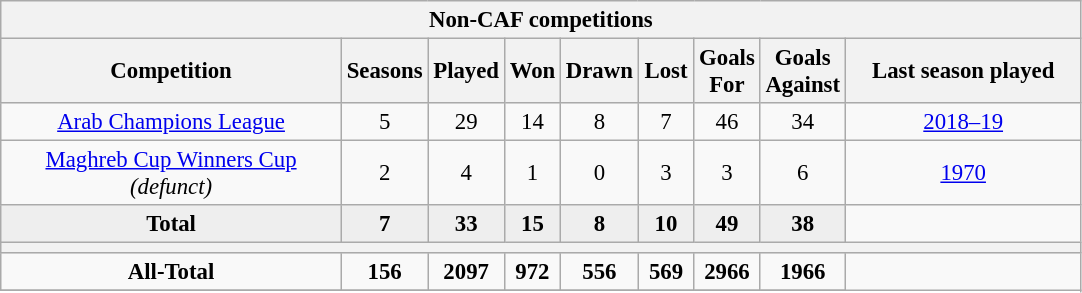<table class="wikitable" style="font-size:95%; text-align: center;">
<tr>
<th colspan="9">Non-CAF competitions</th>
</tr>
<tr>
<th width="220">Competition</th>
<th width="30">Seasons</th>
<th width="30">Played</th>
<th width="30">Won</th>
<th width="30">Drawn</th>
<th width="30">Lost</th>
<th width="30">Goals For</th>
<th width="30">Goals Against</th>
<th width="150">Last season played</th>
</tr>
<tr>
<td><a href='#'>Arab Champions League</a></td>
<td>5</td>
<td>29</td>
<td>14</td>
<td>8</td>
<td>7</td>
<td>46</td>
<td>34</td>
<td><a href='#'>2018–19</a></td>
</tr>
<tr>
<td><a href='#'>Maghreb Cup Winners Cup</a> <em>(defunct)</em></td>
<td>2</td>
<td>4</td>
<td>1</td>
<td>0</td>
<td>3</td>
<td>3</td>
<td>6</td>
<td><a href='#'>1970</a></td>
</tr>
<tr bgcolor=#EEEEEE>
<td><strong>Total</strong></td>
<td><strong>7</strong></td>
<td><strong>33</strong></td>
<td><strong>15</strong></td>
<td><strong>8</strong></td>
<td><strong>10</strong></td>
<td><strong>49</strong></td>
<td><strong>38</strong></td>
</tr>
<tr bgcolor=#EEEEEE>
<th colspan="9"></th>
</tr>
<tr>
<td><strong>All-Total</strong></td>
<td><strong>156</strong></td>
<td><strong>2097</strong></td>
<td><strong>972</strong></td>
<td><strong>556</strong></td>
<td><strong>569</strong></td>
<td><strong>2966</strong></td>
<td><strong>1966</strong></td>
</tr>
<tr>
</tr>
</table>
